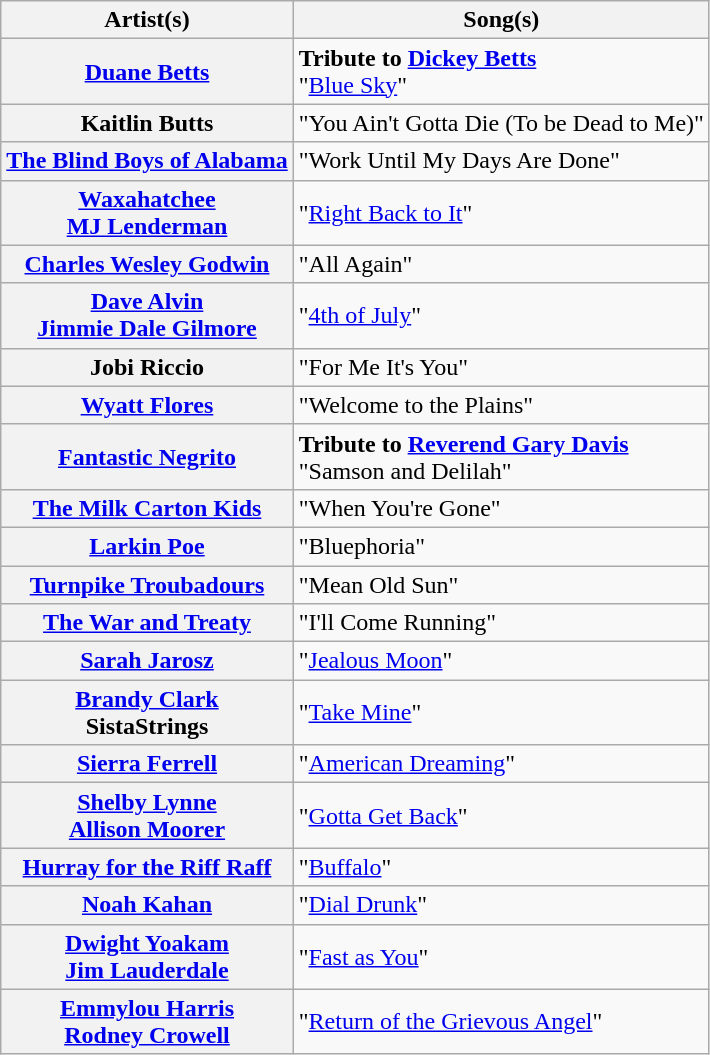<table class="wikitable plainrowheaders">
<tr>
<th scope="col">Artist(s)</th>
<th scope="col">Song(s)</th>
</tr>
<tr>
<th scope="row"><a href='#'>Duane Betts</a></th>
<td><strong>Tribute to <a href='#'>Dickey Betts</a></strong> <br> "<a href='#'>Blue Sky</a>"</td>
</tr>
<tr>
<th scope="row">Kaitlin Butts</th>
<td>"You Ain't Gotta Die (To be Dead to Me)"</td>
</tr>
<tr>
<th scope="row"><a href='#'>The Blind Boys of Alabama</a></th>
<td>"Work Until My Days Are Done"</td>
</tr>
<tr>
<th scope="row"><a href='#'>Waxahatchee</a> <br> <a href='#'>MJ Lenderman</a></th>
<td>"<a href='#'>Right Back to It</a>"</td>
</tr>
<tr>
<th scope="row"><a href='#'>Charles Wesley Godwin</a></th>
<td>"All Again"</td>
</tr>
<tr>
<th scope="row"><a href='#'>Dave Alvin</a> <br> <a href='#'>Jimmie Dale Gilmore</a></th>
<td>"<a href='#'>4th of July</a>"</td>
</tr>
<tr>
<th scope="row">Jobi Riccio</th>
<td>"For Me It's You"</td>
</tr>
<tr>
<th scope="row"><a href='#'>Wyatt Flores</a></th>
<td>"Welcome to the Plains"</td>
</tr>
<tr>
<th scope="row"><a href='#'>Fantastic Negrito</a></th>
<td><strong>Tribute to <a href='#'>Reverend Gary Davis</a></strong> <br> "Samson and Delilah"</td>
</tr>
<tr>
<th scope="row"><a href='#'>The Milk Carton Kids</a></th>
<td>"When You're Gone"</td>
</tr>
<tr>
<th scope="row"><a href='#'>Larkin Poe</a></th>
<td>"Bluephoria"</td>
</tr>
<tr>
<th scope="row"><a href='#'>Turnpike Troubadours</a></th>
<td>"Mean Old Sun"</td>
</tr>
<tr>
<th scope="row"><a href='#'>The War and Treaty</a></th>
<td>"I'll Come Running"</td>
</tr>
<tr>
<th scope="row"><a href='#'>Sarah Jarosz</a></th>
<td>"<a href='#'>Jealous Moon</a>"</td>
</tr>
<tr>
<th scope="row"><a href='#'>Brandy Clark</a> <br> SistaStrings</th>
<td>"<a href='#'>Take Mine</a>"</td>
</tr>
<tr>
<th scope="row"><a href='#'>Sierra Ferrell</a></th>
<td>"<a href='#'>American Dreaming</a>"</td>
</tr>
<tr>
<th scope="row"><a href='#'>Shelby Lynne</a> <br> <a href='#'>Allison Moorer</a></th>
<td>"<a href='#'>Gotta Get Back</a>"</td>
</tr>
<tr>
<th scope="row"><a href='#'>Hurray for the Riff Raff</a></th>
<td>"<a href='#'>Buffalo</a>"</td>
</tr>
<tr>
<th scope="row"><a href='#'>Noah Kahan</a></th>
<td>"<a href='#'>Dial Drunk</a>"</td>
</tr>
<tr>
<th scope="row"><a href='#'>Dwight Yoakam</a> <br> <a href='#'>Jim Lauderdale</a></th>
<td>"<a href='#'>Fast as You</a>"</td>
</tr>
<tr>
<th scope="row"><a href='#'>Emmylou Harris</a> <br> <a href='#'>Rodney Crowell</a></th>
<td>"<a href='#'>Return of the Grievous Angel</a>"</td>
</tr>
</table>
